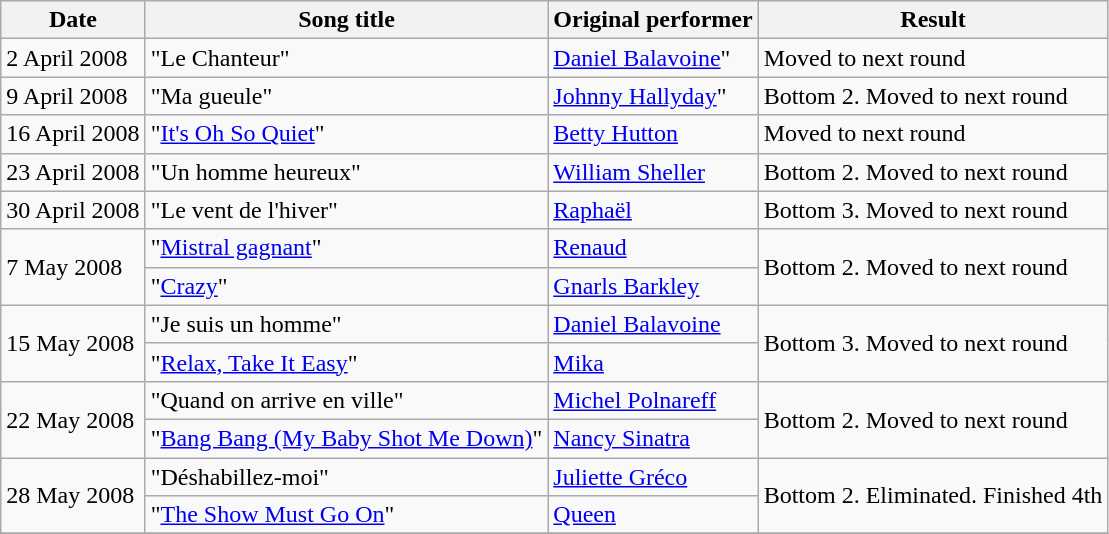<table class="wikitable">
<tr>
<th>Date</th>
<th><strong>Song title</strong></th>
<th><strong>Original performer</strong></th>
<th>Result</th>
</tr>
<tr>
<td>2 April 2008</td>
<td>"Le Chanteur"</td>
<td><a href='#'>Daniel Balavoine</a>"</td>
<td>Moved to next round</td>
</tr>
<tr>
<td>9 April 2008</td>
<td>"Ma gueule"</td>
<td><a href='#'>Johnny Hallyday</a>"</td>
<td>Bottom 2. Moved to next round</td>
</tr>
<tr>
<td>16 April 2008</td>
<td>"<a href='#'>It's Oh So Quiet</a>"</td>
<td><a href='#'>Betty Hutton</a></td>
<td>Moved to next round</td>
</tr>
<tr>
<td>23 April 2008</td>
<td>"Un homme heureux"</td>
<td><a href='#'>William Sheller</a></td>
<td>Bottom 2. Moved to next round</td>
</tr>
<tr>
<td>30 April 2008</td>
<td>"Le vent de l'hiver"</td>
<td><a href='#'>Raphaël</a></td>
<td>Bottom 3. Moved to next round</td>
</tr>
<tr>
<td rowspan=2>7 May 2008</td>
<td>"<a href='#'>Mistral gagnant</a>"</td>
<td><a href='#'>Renaud</a></td>
<td rowspan=2>Bottom 2. Moved to next round</td>
</tr>
<tr>
<td>"<a href='#'>Crazy</a>"</td>
<td><a href='#'>Gnarls Barkley</a></td>
</tr>
<tr>
<td rowspan=2>15 May 2008</td>
<td>"Je suis un homme"</td>
<td><a href='#'>Daniel Balavoine</a></td>
<td rowspan=2>Bottom 3. Moved to next round</td>
</tr>
<tr>
<td>"<a href='#'>Relax, Take It Easy</a>"</td>
<td><a href='#'>Mika</a></td>
</tr>
<tr>
<td rowspan=2>22 May 2008</td>
<td>"Quand on arrive en ville"</td>
<td><a href='#'>Michel Polnareff</a></td>
<td rowspan=2>Bottom 2. Moved to next round</td>
</tr>
<tr>
<td>"<a href='#'>Bang Bang (My Baby Shot Me Down)</a>"</td>
<td><a href='#'>Nancy Sinatra</a></td>
</tr>
<tr>
<td rowspan=2>28 May 2008</td>
<td>"Déshabillez-moi"</td>
<td><a href='#'>Juliette Gréco</a></td>
<td rowspan=2>Bottom 2. Eliminated. Finished 4th</td>
</tr>
<tr>
<td>"<a href='#'>The Show Must Go On</a>"</td>
<td><a href='#'>Queen</a></td>
</tr>
<tr>
</tr>
</table>
